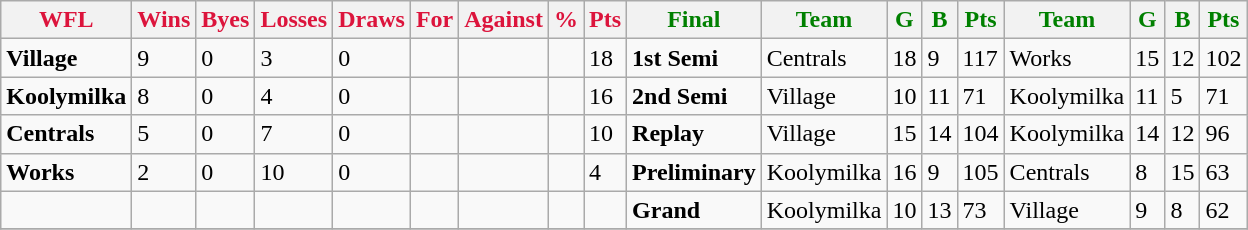<table class="wikitable">
<tr>
<th style="color:crimson">WFL</th>
<th style="color:crimson">Wins</th>
<th style="color:crimson">Byes</th>
<th style="color:crimson">Losses</th>
<th style="color:crimson">Draws</th>
<th style="color:crimson">For</th>
<th style="color:crimson">Against</th>
<th style="color:crimson">%</th>
<th style="color:crimson">Pts</th>
<th style="color:green">Final</th>
<th style="color:green">Team</th>
<th style="color:green">G</th>
<th style="color:green">B</th>
<th style="color:green">Pts</th>
<th style="color:green">Team</th>
<th style="color:green">G</th>
<th style="color:green">B</th>
<th style="color:green">Pts</th>
</tr>
<tr>
<td><strong>	Village	</strong></td>
<td>9</td>
<td>0</td>
<td>3</td>
<td>0</td>
<td></td>
<td></td>
<td></td>
<td>18</td>
<td><strong>1st Semi</strong></td>
<td>Centrals</td>
<td>18</td>
<td>9</td>
<td>117</td>
<td>Works</td>
<td>15</td>
<td>12</td>
<td>102</td>
</tr>
<tr>
<td><strong>	Koolymilka	</strong></td>
<td>8</td>
<td>0</td>
<td>4</td>
<td>0</td>
<td></td>
<td></td>
<td></td>
<td>16</td>
<td><strong>2nd Semi</strong></td>
<td>Village</td>
<td>10</td>
<td>11</td>
<td>71</td>
<td>Koolymilka</td>
<td>11</td>
<td>5</td>
<td>71</td>
</tr>
<tr>
<td><strong>	Centrals	</strong></td>
<td>5</td>
<td>0</td>
<td>7</td>
<td>0</td>
<td></td>
<td></td>
<td></td>
<td>10</td>
<td><strong>Replay</strong></td>
<td>Village</td>
<td>15</td>
<td>14</td>
<td>104</td>
<td>Koolymilka</td>
<td>14</td>
<td>12</td>
<td>96</td>
</tr>
<tr>
<td><strong>	Works	</strong></td>
<td>2</td>
<td>0</td>
<td>10</td>
<td>0</td>
<td></td>
<td></td>
<td></td>
<td>4</td>
<td><strong>Preliminary</strong></td>
<td>Koolymilka</td>
<td>16</td>
<td>9</td>
<td>105</td>
<td>Centrals</td>
<td>8</td>
<td>15</td>
<td>63</td>
</tr>
<tr>
<td><strong>		</strong></td>
<td></td>
<td></td>
<td></td>
<td></td>
<td></td>
<td></td>
<td></td>
<td></td>
<td><strong>Grand</strong></td>
<td>Koolymilka</td>
<td>10</td>
<td>13</td>
<td>73</td>
<td>Village</td>
<td>9</td>
<td>8</td>
<td>62</td>
</tr>
<tr>
</tr>
</table>
